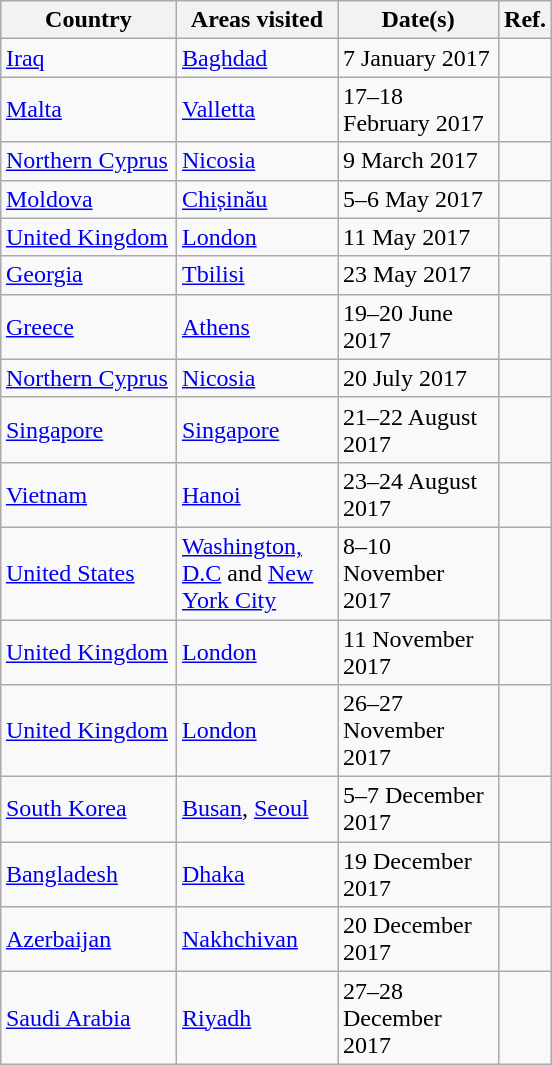<table class="wikitable" style="margin: 1em auto 1em auto">
<tr>
<th width="110">Country</th>
<th width="100">Areas visited</th>
<th width="100">Date(s)</th>
<th>Ref.</th>
</tr>
<tr>
<td> <a href='#'>Iraq</a></td>
<td><a href='#'>Baghdad</a></td>
<td>7 January 2017</td>
<td></td>
</tr>
<tr>
<td> <a href='#'>Malta</a></td>
<td><a href='#'>Valletta</a></td>
<td>17–18 February 2017</td>
<td></td>
</tr>
<tr>
<td> <a href='#'>Northern Cyprus</a></td>
<td><a href='#'>Nicosia</a></td>
<td>9 March 2017</td>
<td></td>
</tr>
<tr>
<td> <a href='#'>Moldova</a></td>
<td><a href='#'>Chișinău</a></td>
<td>5–6 May 2017</td>
<td></td>
</tr>
<tr>
<td> <a href='#'>United Kingdom</a></td>
<td><a href='#'>London</a></td>
<td>11 May 2017</td>
<td></td>
</tr>
<tr>
<td> <a href='#'>Georgia</a></td>
<td><a href='#'>Tbilisi</a></td>
<td>23 May 2017</td>
<td></td>
</tr>
<tr>
<td> <a href='#'>Greece</a></td>
<td><a href='#'>Athens</a></td>
<td>19–20 June 2017</td>
<td></td>
</tr>
<tr>
<td> <a href='#'>Northern Cyprus</a></td>
<td><a href='#'>Nicosia</a></td>
<td>20 July 2017</td>
<td></td>
</tr>
<tr>
<td> <a href='#'>Singapore</a></td>
<td><a href='#'>Singapore</a></td>
<td>21–22 August 2017</td>
<td></td>
</tr>
<tr>
<td> <a href='#'>Vietnam</a></td>
<td><a href='#'>Hanoi</a></td>
<td>23–24 August 2017</td>
<td></td>
</tr>
<tr>
<td> <a href='#'>United States</a></td>
<td><a href='#'>Washington, D.C</a> and <a href='#'>New York City</a></td>
<td>8–10 November 2017</td>
<td></td>
</tr>
<tr>
<td> <a href='#'>United Kingdom</a></td>
<td><a href='#'>London</a></td>
<td>11 November 2017</td>
<td></td>
</tr>
<tr>
<td> <a href='#'>United Kingdom</a></td>
<td><a href='#'>London</a></td>
<td>26–27 November 2017</td>
<td></td>
</tr>
<tr>
<td> <a href='#'>South Korea</a></td>
<td><a href='#'>Busan</a>, <a href='#'>Seoul</a></td>
<td>5–7 December 2017</td>
<td></td>
</tr>
<tr>
<td> <a href='#'>Bangladesh</a></td>
<td><a href='#'>Dhaka</a></td>
<td>19 December 2017</td>
<td></td>
</tr>
<tr>
<td> <a href='#'>Azerbaijan</a></td>
<td><a href='#'>Nakhchivan</a></td>
<td>20 December 2017</td>
<td></td>
</tr>
<tr>
<td> <a href='#'>Saudi Arabia</a></td>
<td><a href='#'>Riyadh</a></td>
<td>27–28 December 2017</td>
<td></td>
</tr>
</table>
